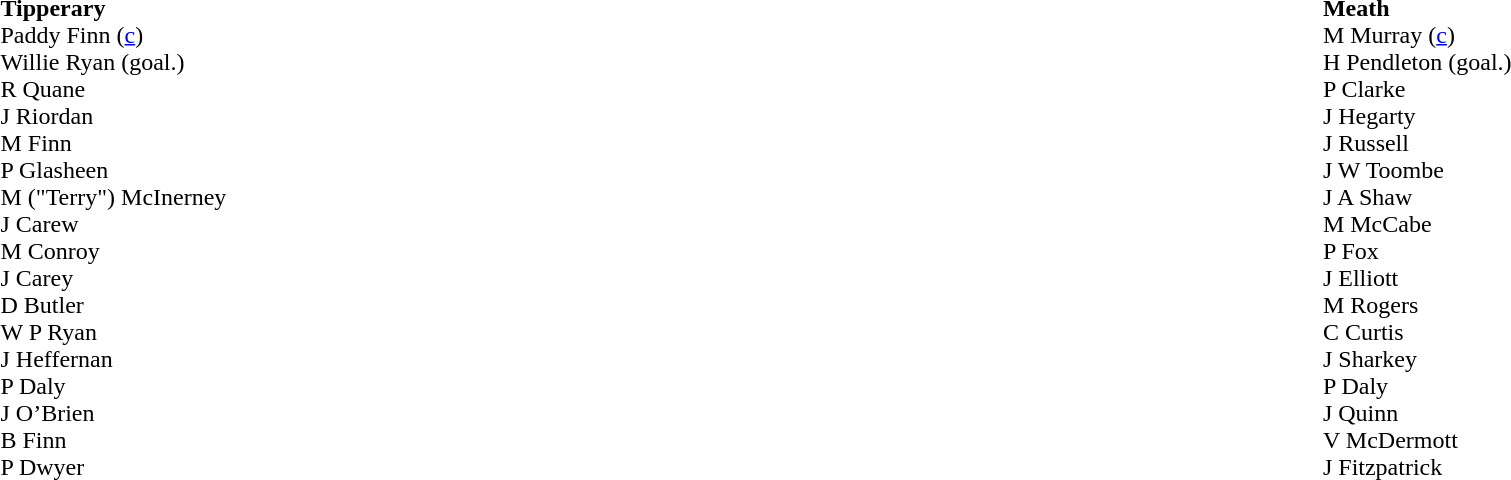<table style="width:100%;">
<tr>
<td style="vertical-align:top; width:50%"><br><table cellspacing="0" cellpadding="0">
<tr>
<td><strong>Tipperary</strong></td>
<td></td>
</tr>
<tr>
<td>Paddy Finn (<a href='#'>c</a>)</td>
<td></td>
</tr>
<tr>
<td>Willie Ryan (goal.)</td>
<td></td>
</tr>
<tr>
<td>R Quane</td>
<td></td>
</tr>
<tr>
<td>J Riordan</td>
<td></td>
</tr>
<tr>
<td>M Finn</td>
<td></td>
</tr>
<tr>
<td>P Glasheen</td>
<td></td>
</tr>
<tr>
<td>M ("Terry") McInerney</td>
<td></td>
</tr>
<tr>
<td>J Carew</td>
<td></td>
</tr>
<tr>
<td>M Conroy</td>
<td></td>
</tr>
<tr>
<td>J Carey</td>
<td></td>
</tr>
<tr>
<td>D Butler</td>
<td></td>
</tr>
<tr>
<td>W P Ryan</td>
<td></td>
</tr>
<tr>
<td>J Heffernan</td>
<td></td>
</tr>
<tr>
<td>P Daly</td>
<td></td>
</tr>
<tr>
<td>J O’Brien</td>
<td></td>
</tr>
<tr>
<td>B Finn</td>
<td></td>
</tr>
<tr>
<td>P Dwyer</td>
<td></td>
</tr>
</table>
</td>
<td style="vertical-align:top; width:50%"><br><table cellspacing="0" cellpadding="0" style="margin:auto">
<tr>
<td><strong>Meath</strong></td>
<td></td>
</tr>
<tr>
<td>M Murray (<a href='#'>c</a>)</td>
<td></td>
</tr>
<tr>
<td>H Pendleton (goal.)</td>
<td></td>
</tr>
<tr>
<td>P Clarke</td>
<td></td>
</tr>
<tr>
<td>J Hegarty</td>
<td></td>
</tr>
<tr>
<td>J Russell</td>
<td></td>
</tr>
<tr>
<td>J W Toombe</td>
<td></td>
</tr>
<tr>
<td>J A Shaw</td>
<td></td>
</tr>
<tr>
<td>M McCabe</td>
<td></td>
</tr>
<tr>
<td>P Fox</td>
<td></td>
</tr>
<tr>
<td>J Elliott</td>
<td></td>
</tr>
<tr>
<td>M Rogers</td>
<td></td>
</tr>
<tr>
<td>C Curtis</td>
<td></td>
</tr>
<tr>
<td>J Sharkey</td>
<td></td>
</tr>
<tr>
<td>P Daly</td>
<td></td>
</tr>
<tr>
<td>J Quinn</td>
<td></td>
</tr>
<tr>
<td>V McDermott</td>
<td></td>
</tr>
<tr>
<td>J Fitzpatrick</td>
<td></td>
</tr>
</table>
</td>
</tr>
</table>
